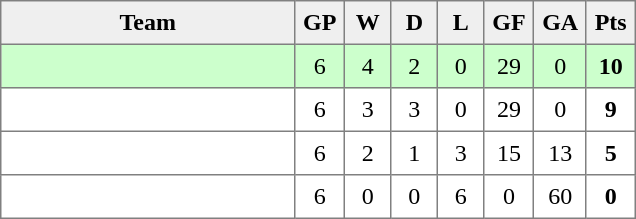<table style=border-collapse:collapse border=1 cellspacing=0 cellpadding=5>
<tr align=center bgcolor=#efefef>
<th width=185>Team</th>
<th width=20>GP</th>
<th width=20>W</th>
<th width=20>D</th>
<th width=20>L</th>
<th width=20>GF</th>
<th width=20>GA</th>
<th width=20>Pts</th>
</tr>
<tr bgcolor=#ccffcc align=center>
<td style="text-align:left;"></td>
<td>6</td>
<td>4</td>
<td>2</td>
<td>0</td>
<td>29</td>
<td>0</td>
<td><strong>10</strong></td>
</tr>
<tr align=center>
<td style="text-align:left;"></td>
<td>6</td>
<td>3</td>
<td>3</td>
<td>0</td>
<td>29</td>
<td>0</td>
<td><strong>9</strong></td>
</tr>
<tr align=center>
<td style="text-align:left;"></td>
<td>6</td>
<td>2</td>
<td>1</td>
<td>3</td>
<td>15</td>
<td>13</td>
<td><strong>5</strong></td>
</tr>
<tr align=center>
<td style="text-align:left;"></td>
<td>6</td>
<td>0</td>
<td>0</td>
<td>6</td>
<td>0</td>
<td>60</td>
<td><strong>0</strong></td>
</tr>
</table>
